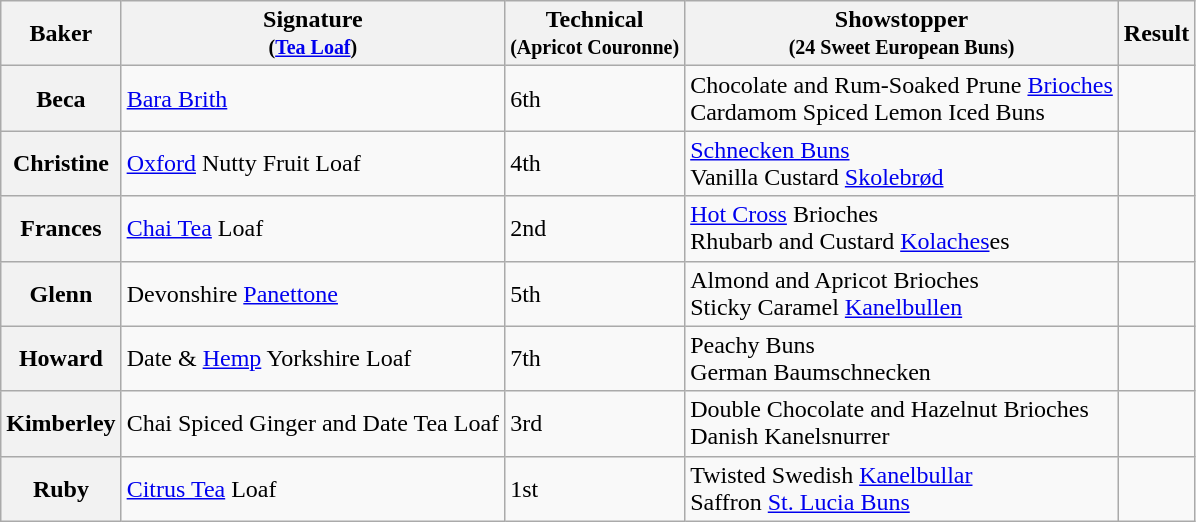<table class="wikitable sortable col3center sticky-header">
<tr>
<th scope="col">Baker</th>
<th scope="col" class="unsortable">Signature<br><small>(<a href='#'>Tea Loaf</a>)</small></th>
<th scope="col">Technical<br><small>(Apricot Couronne)</small></th>
<th scope="col" class="unsortable">Showstopper<br><small>(24 Sweet European Buns)</small></th>
<th scope="col">Result</th>
</tr>
<tr>
<th scope="row">Beca</th>
<td><a href='#'>Bara Brith</a></td>
<td>6th</td>
<td>Chocolate and Rum-Soaked Prune <a href='#'>Brioches</a><br>Cardamom Spiced Lemon Iced Buns</td>
<td></td>
</tr>
<tr>
<th scope="row">Christine</th>
<td><a href='#'>Oxford</a> Nutty Fruit Loaf</td>
<td>4th</td>
<td><a href='#'>Schnecken Buns</a><br>Vanilla Custard <a href='#'>Skolebrød</a></td>
<td></td>
</tr>
<tr>
<th scope="row">Frances</th>
<td><a href='#'>Chai Tea</a> Loaf</td>
<td>2nd</td>
<td><a href='#'>Hot Cross</a> Brioches<br>Rhubarb and Custard <a href='#'>Kolaches</a>es</td>
<td></td>
</tr>
<tr>
<th scope="row">Glenn</th>
<td>Devonshire <a href='#'>Panettone</a></td>
<td>5th</td>
<td>Almond and Apricot Brioches<br>Sticky Caramel <a href='#'>Kanelbullen</a></td>
<td></td>
</tr>
<tr>
<th scope="row">Howard</th>
<td>Date & <a href='#'>Hemp</a> Yorkshire Loaf</td>
<td>7th</td>
<td>Peachy Buns<br>German Baumschnecken</td>
<td></td>
</tr>
<tr>
<th scope="row">Kimberley</th>
<td>Chai Spiced Ginger and Date Tea Loaf</td>
<td>3rd</td>
<td>Double Chocolate and Hazelnut Brioches<br>Danish Kanelsnurrer</td>
<td></td>
</tr>
<tr>
<th scope="row">Ruby</th>
<td><a href='#'>Citrus Tea</a> Loaf</td>
<td>1st</td>
<td>Twisted Swedish <a href='#'>Kanelbullar</a><br>Saffron <a href='#'>St. Lucia Buns</a></td>
<td></td>
</tr>
</table>
